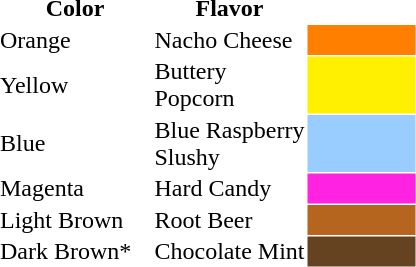<table border="0" cellspacing="1" cellpadding="1">
<tr>
<th width="100">Color</th>
<th width="100">Flavor</th>
<th width="70"> </th>
</tr>
<tr>
<td>Orange</td>
<td>Nacho Cheese</td>
<td bgcolor="#FF7F00"> </td>
</tr>
<tr>
<td>Yellow</td>
<td>Buttery Popcorn</td>
<td bgcolor="#FFEF00"> </td>
</tr>
<tr>
<td>Blue</td>
<td>Blue Raspberry Slushy</td>
<td bgcolor="#99ccff"> </td>
</tr>
<tr>
<td>Magenta</td>
<td>Hard Candy</td>
<td bgcolor="#FF23E1"> </td>
</tr>
<tr>
<td>Light Brown</td>
<td>Root Beer</td>
<td bgcolor="#B5651D"> </td>
</tr>
<tr>
<td>Dark Brown*</td>
<td>Chocolate Mint</td>
<td bgcolor="#654321"> </td>
</tr>
</table>
